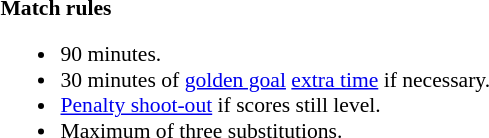<table style="width:100%; font-size:90%;">
<tr>
<td><br><strong>Match rules</strong><ul><li>90 minutes.</li><li>30 minutes of <a href='#'>golden goal</a> <a href='#'>extra time</a> if necessary.</li><li><a href='#'>Penalty shoot-out</a> if scores still level.</li><li>Maximum of three substitutions.</li></ul></td>
</tr>
</table>
